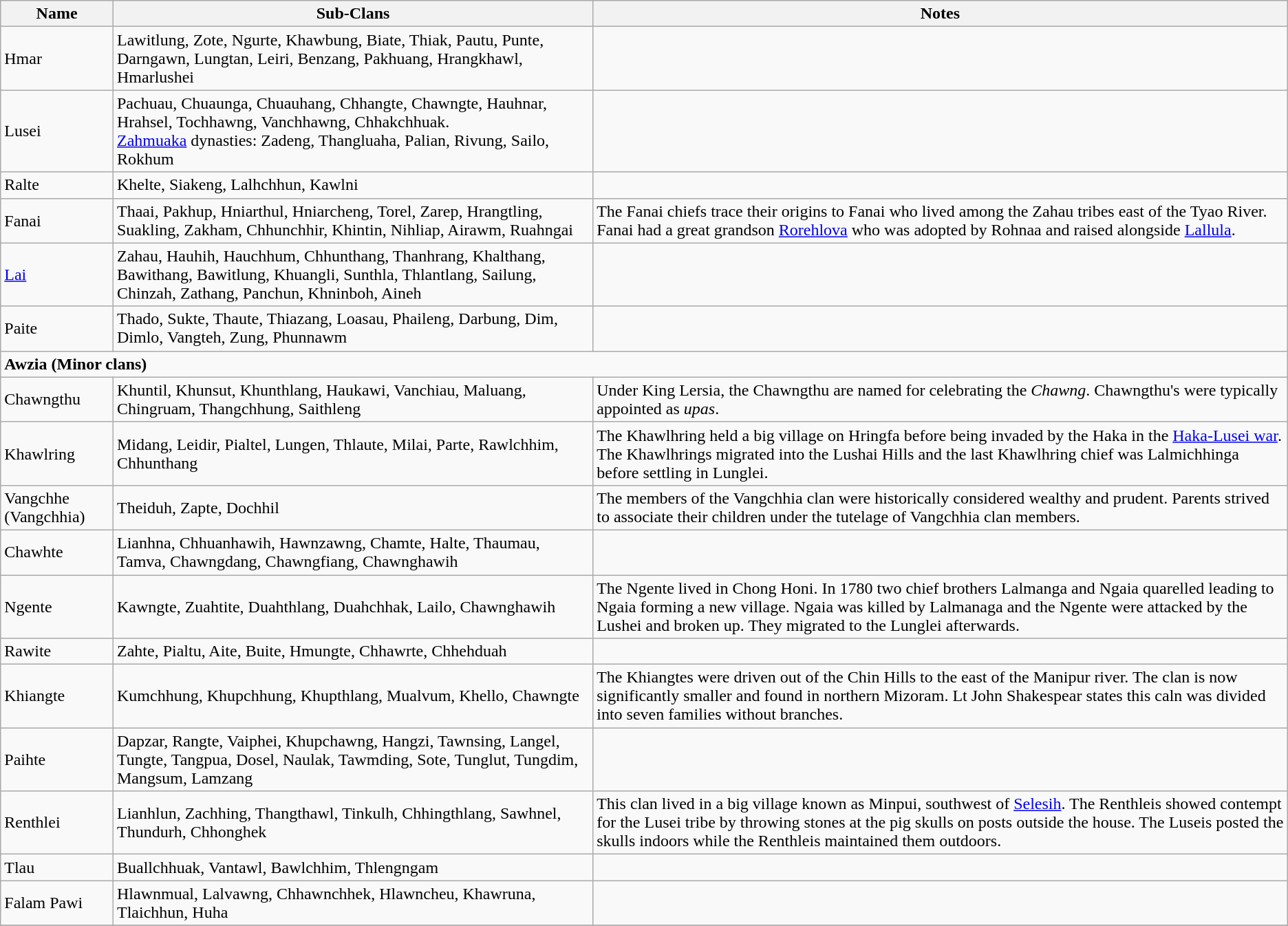<table class="wikitable sortable">
<tr>
<th>Name</th>
<th>Sub-Clans</th>
<th>Notes</th>
</tr>
<tr>
<td>Hmar</td>
<td>Lawitlung, Zote, Ngurte, Khawbung, Biate, Thiak, Pautu, Punte, Darngawn, Lungtan, Leiri, Benzang, Pakhuang, Hrangkhawl, Hmarlushei</td>
<td></td>
</tr>
<tr>
<td>Lusei</td>
<td>Pachuau, Chuaunga, Chuauhang, Chhangte, Chawngte, Hauhnar, Hrahsel, Tochhawng, Vanchhawng, Chhakchhuak. <br><a href='#'>Zahmuaka</a> dynasties: Zadeng, Thangluaha, Palian, Rivung, Sailo, Rokhum</td>
</tr>
<tr>
<td>Ralte</td>
<td>Khelte, Siakeng, Lalhchhun, Kawlni</td>
<td></td>
</tr>
<tr>
<td>Fanai</td>
<td>Thaai, Pakhup, Hniarthul, Hniarcheng, Torel, Zarep, Hrangtling, Suakling, Zakham, Chhunchhir, Khintin, Nihliap, Airawm, Ruahngai</td>
<td>The Fanai chiefs trace their origins to Fanai who lived among the Zahau tribes east of the Tyao River. Fanai had a great grandson <a href='#'>Rorehlova</a> who was adopted by Rohnaa and raised alongside <a href='#'>Lallula</a>.</td>
</tr>
<tr>
<td><a href='#'>Lai</a></td>
<td>Zahau, Hauhih, Hauchhum, Chhunthang, Thanhrang, Khalthang, Bawithang, Bawitlung, Khuangli, Sunthla, Thlantlang, Sailung, Chinzah, Zathang, Panchun, Khninboh, Aineh</td>
<td></td>
</tr>
<tr>
<td>Paite</td>
<td>Thado, Sukte, Thaute, Thiazang, Loasau, Phaileng, Darbung, Dim, Dimlo, Vangteh, Zung, Phunnawm</td>
<td></td>
</tr>
<tr>
<td colspan=3><strong>Awzia (Minor clans)</strong></td>
</tr>
<tr>
<td>Chawngthu</td>
<td>Khuntil, Khunsut, Khunthlang, Haukawi, Vanchiau, Maluang, Chingruam, Thangchhung, Saithleng</td>
<td>Under King Lersia, the Chawngthu are named for celebrating the <em>Chawng</em>. Chawngthu's were typically appointed as <em>upas</em>.</td>
</tr>
<tr>
<td>Khawlring</td>
<td>Midang, Leidir, Pialtel, Lungen, Thlaute, Milai, Parte, Rawlchhim, Chhunthang</td>
<td>The Khawlhring held a big village on Hringfa before being invaded by the Haka in the <a href='#'>Haka-Lusei war</a>. The Khawlhrings migrated into the Lushai Hills and the last Khawlhring chief was Lalmichhinga before settling in Lunglei.</td>
</tr>
<tr>
<td>Vangchhe (Vangchhia)</td>
<td>Theiduh, Zapte, Dochhil</td>
<td>The members of the Vangchhia clan were historically considered wealthy and prudent. Parents strived to associate their children under the tutelage of Vangchhia clan members.</td>
</tr>
<tr>
<td>Chawhte</td>
<td>Lianhna, Chhuanhawih, Hawnzawng, Chamte, Halte, Thaumau, Tamva, Chawngdang, Chawngfiang, Chawnghawih</td>
<td></td>
</tr>
<tr>
<td>Ngente</td>
<td>Kawngte, Zuahtite, Duahthlang, Duahchhak, Lailo, Chawnghawih</td>
<td>The Ngente lived in Chong Honi. In 1780 two chief brothers  Lalmanga and Ngaia quarelled leading to Ngaia forming a new village. Ngaia was killed by Lalmanaga and the Ngente were attacked by the Lushei and broken up. They migrated to the Lunglei afterwards.</td>
</tr>
<tr>
<td>Rawite</td>
<td>Zahte, Pialtu, Aite, Buite, Hmungte, Chhawrte, Chhehduah</td>
<td></td>
</tr>
<tr>
<td>Khiangte</td>
<td>Kumchhung, Khupchhung, Khupthlang, Mualvum, Khello, Chawngte</td>
<td>The Khiangtes were driven out of the Chin Hills to the east of the Manipur river. The clan is now significantly smaller and found in northern Mizoram. Lt John Shakespear states this caln was divided into seven families without branches.</td>
</tr>
<tr>
<td>Paihte</td>
<td>Dapzar, Rangte, Vaiphei, Khupchawng, Hangzi, Tawnsing, Langel, Tungte, Tangpua, Dosel, Naulak, Tawmding, Sote, Tunglut, Tungdim, Mangsum, Lamzang</td>
<td></td>
</tr>
<tr>
<td>Renthlei</td>
<td>Lianhlun, Zachhing, Thangthawl, Tinkulh, Chhingthlang, Sawhnel, Thundurh, Chhonghek</td>
<td>This clan lived in a big village known as Minpui, southwest of <a href='#'>Selesih</a>. The Renthleis showed contempt for the Lusei tribe by throwing stones at the pig skulls on posts outside the house. The Luseis posted the skulls indoors while the Renthleis maintained them outdoors.</td>
</tr>
<tr>
<td>Tlau</td>
<td>Buallchhuak, Vantawl, Bawlchhim, Thlengngam</td>
</tr>
<tr>
<td>Falam Pawi</td>
<td>Hlawnmual, Lalvawng, Chhawnchhek, Hlawncheu, Khawruna, Tlaichhun, Huha</td>
<td></td>
</tr>
<tr>
</tr>
</table>
